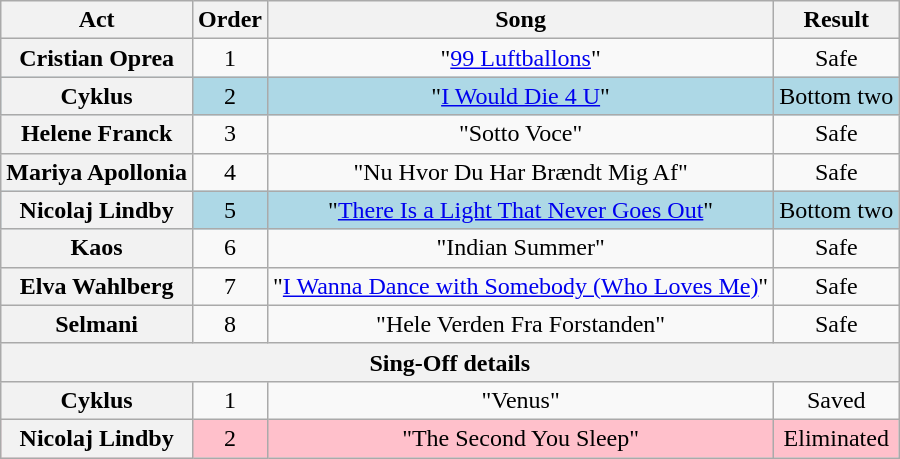<table class="wikitable plainrowheaders" style="text-align:center;">
<tr>
<th scope="col">Act</th>
<th scope="col">Order</th>
<th scope="col">Song</th>
<th scope="col">Result</th>
</tr>
<tr>
<th scope=row>Cristian Oprea</th>
<td>1</td>
<td>"<a href='#'>99 Luftballons</a>"</td>
<td>Safe</td>
</tr>
<tr style="background:lightblue">
<th scope=row>Cyklus</th>
<td>2</td>
<td>"<a href='#'>I Would Die 4 U</a>"</td>
<td>Bottom two</td>
</tr>
<tr>
<th scope=row>Helene Franck</th>
<td>3</td>
<td>"Sotto Voce"</td>
<td>Safe</td>
</tr>
<tr>
<th scope=row>Mariya Apollonia</th>
<td>4</td>
<td>"Nu Hvor Du Har Brændt Mig Af"</td>
<td>Safe</td>
</tr>
<tr style="background:lightblue">
<th scope=row>Nicolaj Lindby</th>
<td>5</td>
<td>"<a href='#'>There Is a Light That Never Goes Out</a>"</td>
<td>Bottom two</td>
</tr>
<tr>
<th scope=row>Kaos</th>
<td>6</td>
<td>"Indian Summer"</td>
<td>Safe</td>
</tr>
<tr>
<th scope=row>Elva Wahlberg</th>
<td>7</td>
<td>"<a href='#'>I Wanna Dance with Somebody (Who Loves Me)</a>"</td>
<td>Safe</td>
</tr>
<tr>
<th scope=row>Selmani</th>
<td>8</td>
<td>"Hele Verden Fra Forstanden"</td>
<td>Safe</td>
</tr>
<tr>
<th colspan="4">Sing-Off details</th>
</tr>
<tr>
<th scope="row">Cyklus</th>
<td>1</td>
<td>"Venus"</td>
<td>Saved</td>
</tr>
<tr style="background:pink">
<th scope="row">Nicolaj Lindby</th>
<td>2</td>
<td>"The Second You Sleep"</td>
<td>Eliminated</td>
</tr>
</table>
